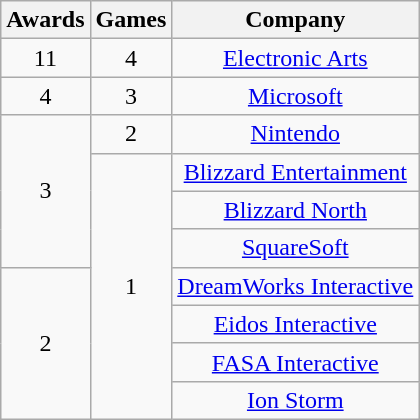<table class="wikitable floatright" rowspan="2" style="text-align:center;" background: #f6e39c;>
<tr>
<th scope="col">Awards</th>
<th scope="col">Games</th>
<th scope="col">Company</th>
</tr>
<tr>
<td>11</td>
<td>4</td>
<td><a href='#'>Electronic Arts</a></td>
</tr>
<tr>
<td>4</td>
<td>3</td>
<td><a href='#'>Microsoft</a></td>
</tr>
<tr>
<td rowspan=4>3</td>
<td>2</td>
<td><a href='#'>Nintendo</a></td>
</tr>
<tr>
<td rowspan=7>1</td>
<td><a href='#'>Blizzard Entertainment</a></td>
</tr>
<tr>
<td><a href='#'>Blizzard North</a></td>
</tr>
<tr>
<td><a href='#'>SquareSoft</a></td>
</tr>
<tr>
<td rowspan=4>2</td>
<td><a href='#'>DreamWorks Interactive</a></td>
</tr>
<tr>
<td><a href='#'>Eidos Interactive</a></td>
</tr>
<tr>
<td><a href='#'>FASA Interactive</a></td>
</tr>
<tr>
<td><a href='#'>Ion Storm</a></td>
</tr>
</table>
